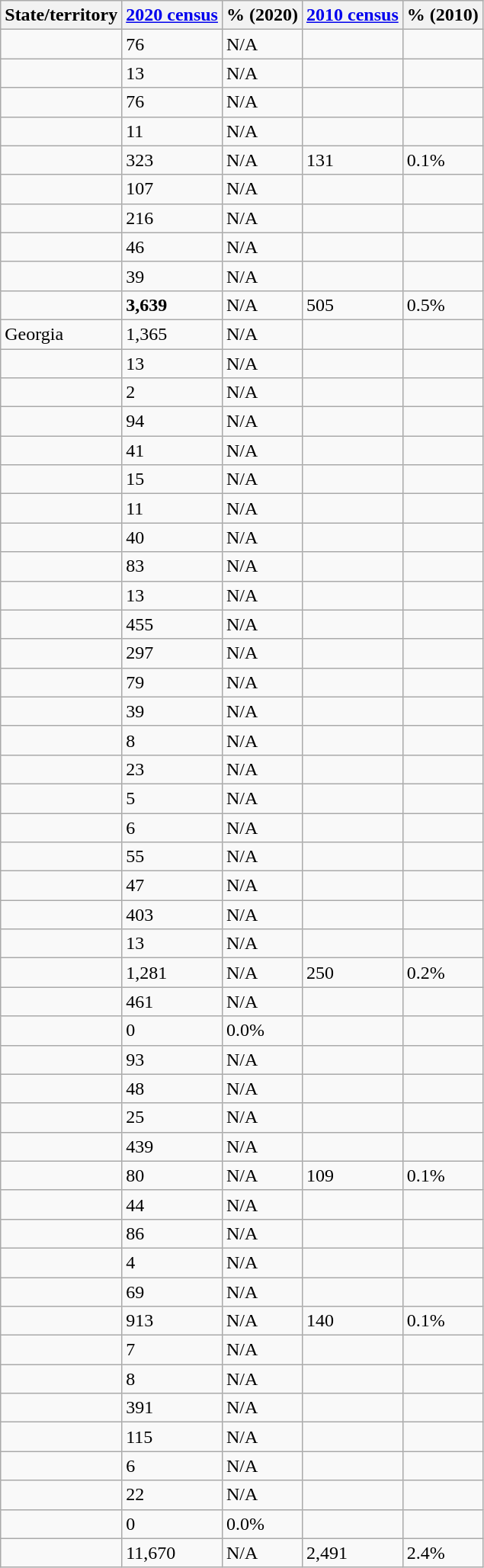<table class="wikitable sortable">
<tr>
<th>State/territory</th>
<th><a href='#'>2020 census</a></th>
<th>% (2020)</th>
<th><a href='#'>2010 census</a></th>
<th>% (2010)</th>
</tr>
<tr>
<td></td>
<td>76</td>
<td>N/A</td>
<td></td>
<td></td>
</tr>
<tr>
<td></td>
<td>13</td>
<td>N/A</td>
<td></td>
<td></td>
</tr>
<tr>
<td></td>
<td>76</td>
<td>N/A</td>
<td></td>
<td></td>
</tr>
<tr>
<td></td>
<td>11</td>
<td>N/A</td>
<td></td>
<td></td>
</tr>
<tr>
<td></td>
<td>323</td>
<td>N/A</td>
<td>131</td>
<td>0.1%</td>
</tr>
<tr>
<td></td>
<td>107</td>
<td>N/A</td>
<td></td>
<td></td>
</tr>
<tr>
<td></td>
<td>216</td>
<td>N/A</td>
<td></td>
<td></td>
</tr>
<tr>
<td></td>
<td>46</td>
<td>N/A</td>
<td></td>
<td></td>
</tr>
<tr>
<td></td>
<td>39</td>
<td>N/A</td>
<td></td>
<td></td>
</tr>
<tr>
<td></td>
<td><strong>3,639</strong></td>
<td>N/A</td>
<td>505</td>
<td>0.5%</td>
</tr>
<tr>
<td> Georgia</td>
<td>1,365</td>
<td>N/A</td>
<td></td>
<td></td>
</tr>
<tr>
<td></td>
<td>13</td>
<td>N/A</td>
<td></td>
<td></td>
</tr>
<tr>
<td></td>
<td>2</td>
<td>N/A</td>
<td></td>
<td></td>
</tr>
<tr>
<td></td>
<td>94</td>
<td>N/A</td>
<td></td>
<td></td>
</tr>
<tr>
<td></td>
<td>41</td>
<td>N/A</td>
<td></td>
<td></td>
</tr>
<tr>
<td></td>
<td>15</td>
<td>N/A</td>
<td></td>
<td></td>
</tr>
<tr>
<td></td>
<td>11</td>
<td>N/A</td>
<td></td>
<td></td>
</tr>
<tr>
<td></td>
<td>40</td>
<td>N/A</td>
<td></td>
<td></td>
</tr>
<tr>
<td></td>
<td>83</td>
<td>N/A</td>
<td></td>
<td></td>
</tr>
<tr>
<td></td>
<td>13</td>
<td>N/A</td>
<td></td>
<td></td>
</tr>
<tr>
<td></td>
<td>455</td>
<td>N/A</td>
<td></td>
<td></td>
</tr>
<tr>
<td></td>
<td>297</td>
<td>N/A</td>
<td></td>
<td></td>
</tr>
<tr>
<td></td>
<td>79</td>
<td>N/A</td>
<td></td>
<td></td>
</tr>
<tr>
<td></td>
<td>39</td>
<td>N/A</td>
<td></td>
<td></td>
</tr>
<tr>
<td></td>
<td>8</td>
<td>N/A</td>
<td></td>
<td></td>
</tr>
<tr>
<td></td>
<td>23</td>
<td>N/A</td>
<td></td>
<td></td>
</tr>
<tr>
<td></td>
<td>5</td>
<td>N/A</td>
<td></td>
<td></td>
</tr>
<tr>
<td></td>
<td>6</td>
<td>N/A</td>
<td></td>
<td></td>
</tr>
<tr>
<td></td>
<td>55</td>
<td>N/A</td>
<td></td>
<td></td>
</tr>
<tr>
<td></td>
<td>47</td>
<td>N/A</td>
<td></td>
<td></td>
</tr>
<tr>
<td></td>
<td>403</td>
<td>N/A</td>
<td></td>
<td></td>
</tr>
<tr>
<td></td>
<td>13</td>
<td>N/A</td>
<td></td>
<td></td>
</tr>
<tr>
<td></td>
<td>1,281</td>
<td>N/A</td>
<td>250</td>
<td>0.2%</td>
</tr>
<tr>
<td></td>
<td>461</td>
<td>N/A</td>
<td></td>
<td></td>
</tr>
<tr>
<td></td>
<td>0</td>
<td>0.0%</td>
<td></td>
<td></td>
</tr>
<tr>
<td></td>
<td>93</td>
<td>N/A</td>
<td></td>
<td></td>
</tr>
<tr>
<td></td>
<td>48</td>
<td>N/A</td>
<td></td>
<td></td>
</tr>
<tr>
<td></td>
<td>25</td>
<td>N/A</td>
<td></td>
<td></td>
</tr>
<tr>
<td></td>
<td>439</td>
<td>N/A</td>
<td></td>
<td></td>
</tr>
<tr>
<td></td>
<td>80</td>
<td>N/A</td>
<td>109</td>
<td>0.1%</td>
</tr>
<tr>
<td></td>
<td>44</td>
<td>N/A</td>
<td></td>
<td></td>
</tr>
<tr>
<td></td>
<td>86</td>
<td>N/A</td>
<td></td>
<td></td>
</tr>
<tr>
<td></td>
<td>4</td>
<td>N/A</td>
<td></td>
<td></td>
</tr>
<tr>
<td></td>
<td>69</td>
<td>N/A</td>
<td></td>
<td></td>
</tr>
<tr>
<td></td>
<td>913</td>
<td>N/A</td>
<td>140</td>
<td>0.1%</td>
</tr>
<tr>
<td></td>
<td>7</td>
<td>N/A</td>
<td></td>
<td></td>
</tr>
<tr>
<td></td>
<td>8</td>
<td>N/A</td>
<td></td>
<td></td>
</tr>
<tr>
<td></td>
<td>391</td>
<td>N/A</td>
<td></td>
<td></td>
</tr>
<tr>
<td></td>
<td>115</td>
<td>N/A</td>
<td></td>
<td></td>
</tr>
<tr>
<td></td>
<td>6</td>
<td>N/A</td>
<td></td>
<td></td>
</tr>
<tr>
<td></td>
<td>22</td>
<td>N/A</td>
<td></td>
<td></td>
</tr>
<tr>
<td></td>
<td>0</td>
<td>0.0%</td>
<td></td>
<td></td>
</tr>
<tr>
<td></td>
<td>11,670</td>
<td>N/A</td>
<td>2,491</td>
<td>2.4%</td>
</tr>
</table>
